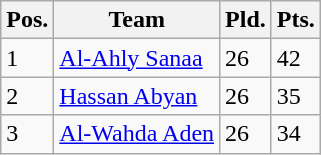<table class="wikitable">
<tr>
<th>Pos.</th>
<th>Team</th>
<th>Pld.</th>
<th>Pts.</th>
</tr>
<tr>
<td>1</td>
<td><a href='#'>Al-Ahly Sanaa</a></td>
<td>26</td>
<td>42</td>
</tr>
<tr>
<td>2</td>
<td><a href='#'>Hassan Abyan</a></td>
<td>26</td>
<td>35</td>
</tr>
<tr>
<td>3</td>
<td><a href='#'>Al-Wahda Aden</a></td>
<td>26</td>
<td>34</td>
</tr>
</table>
